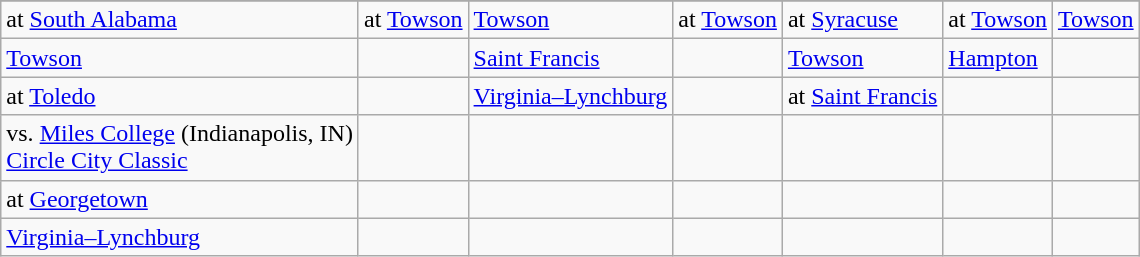<table class="wikitable">
<tr>
</tr>
<tr>
<td>at <a href='#'>South Alabama</a></td>
<td>at <a href='#'>Towson</a></td>
<td><a href='#'>Towson</a></td>
<td>at <a href='#'>Towson</a></td>
<td>at <a href='#'>Syracuse</a></td>
<td>at <a href='#'>Towson</a></td>
<td><a href='#'>Towson</a></td>
</tr>
<tr>
<td><a href='#'>Towson</a></td>
<td></td>
<td><a href='#'>Saint Francis</a></td>
<td></td>
<td><a href='#'>Towson</a></td>
<td><a href='#'>Hampton</a></td>
<td></td>
</tr>
<tr>
<td>at <a href='#'>Toledo</a></td>
<td></td>
<td><a href='#'>Virginia–Lynchburg</a></td>
<td></td>
<td>at <a href='#'>Saint Francis</a></td>
<td></td>
<td></td>
</tr>
<tr>
<td>vs. <a href='#'>Miles College</a> (Indianapolis, IN)<br><a href='#'>Circle City Classic</a></td>
<td></td>
<td></td>
<td></td>
<td></td>
<td></td>
<td></td>
</tr>
<tr>
<td>at <a href='#'>Georgetown</a></td>
<td></td>
<td></td>
<td></td>
<td></td>
<td></td>
<td></td>
</tr>
<tr>
<td><a href='#'>Virginia–Lynchburg</a></td>
<td></td>
<td></td>
<td></td>
<td></td>
<td></td>
<td></td>
</tr>
</table>
